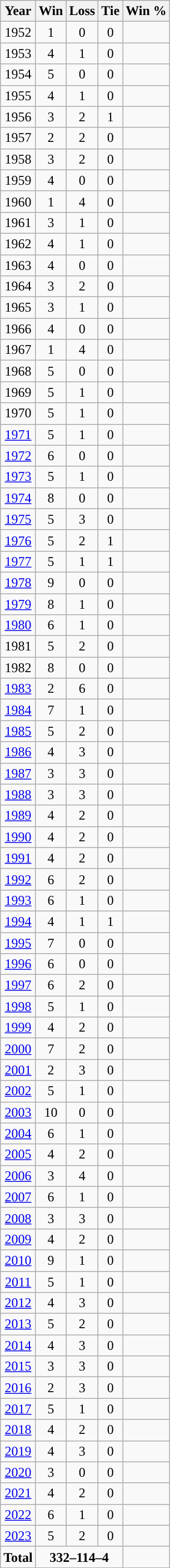<table class="wikitable" style="text-align:center">
<tr>
<th width=px>Year</th>
<th width=px>Win</th>
<th width=px>Loss</th>
<th width=px>Tie</th>
<th width=px>Win %</th>
</tr>
<tr>
<td>1952</td>
<td>1</td>
<td>0</td>
<td>0</td>
<td></td>
</tr>
<tr>
<td>1953</td>
<td>4</td>
<td>1</td>
<td>0</td>
<td></td>
</tr>
<tr>
<td>1954</td>
<td>5</td>
<td>0</td>
<td>0</td>
<td></td>
</tr>
<tr>
<td>1955</td>
<td>4</td>
<td>1</td>
<td>0</td>
<td></td>
</tr>
<tr>
<td>1956</td>
<td>3</td>
<td>2</td>
<td>1</td>
<td></td>
</tr>
<tr>
<td>1957</td>
<td>2</td>
<td>2</td>
<td>0</td>
<td></td>
</tr>
<tr>
<td>1958</td>
<td>3</td>
<td>2</td>
<td>0</td>
<td></td>
</tr>
<tr>
<td>1959</td>
<td>4</td>
<td>0</td>
<td>0</td>
<td></td>
</tr>
<tr>
<td>1960</td>
<td>1</td>
<td>4</td>
<td>0</td>
<td></td>
</tr>
<tr>
<td>1961</td>
<td>3</td>
<td>1</td>
<td>0</td>
<td></td>
</tr>
<tr>
<td>1962</td>
<td>4</td>
<td>1</td>
<td>0</td>
<td></td>
</tr>
<tr>
<td>1963</td>
<td>4</td>
<td>0</td>
<td>0</td>
<td></td>
</tr>
<tr>
<td>1964</td>
<td>3</td>
<td>2</td>
<td>0</td>
<td></td>
</tr>
<tr>
<td>1965</td>
<td>3</td>
<td>1</td>
<td>0</td>
<td></td>
</tr>
<tr>
<td>1966</td>
<td>4</td>
<td>0</td>
<td>0</td>
<td></td>
</tr>
<tr>
<td>1967</td>
<td>1</td>
<td>4</td>
<td>0</td>
<td></td>
</tr>
<tr>
<td>1968</td>
<td>5</td>
<td>0</td>
<td>0</td>
<td></td>
</tr>
<tr>
<td>1969</td>
<td>5</td>
<td>1</td>
<td>0</td>
<td></td>
</tr>
<tr>
<td>1970</td>
<td>5</td>
<td>1</td>
<td>0</td>
<td></td>
</tr>
<tr>
<td><a href='#'>1971</a></td>
<td>5</td>
<td>1</td>
<td>0</td>
<td></td>
</tr>
<tr>
<td><a href='#'>1972</a></td>
<td>6</td>
<td>0</td>
<td>0</td>
<td></td>
</tr>
<tr>
<td><a href='#'>1973</a></td>
<td>5</td>
<td>1</td>
<td>0</td>
<td></td>
</tr>
<tr>
<td><a href='#'>1974</a></td>
<td>8</td>
<td>0</td>
<td>0</td>
<td></td>
</tr>
<tr>
<td><a href='#'>1975</a></td>
<td>5</td>
<td>3</td>
<td>0</td>
<td></td>
</tr>
<tr>
<td><a href='#'>1976</a></td>
<td>5</td>
<td>2</td>
<td>1</td>
<td></td>
</tr>
<tr>
<td><a href='#'>1977</a></td>
<td>5</td>
<td>1</td>
<td>1</td>
<td></td>
</tr>
<tr>
<td><a href='#'>1978</a></td>
<td>9</td>
<td>0</td>
<td>0</td>
<td></td>
</tr>
<tr>
<td><a href='#'>1979</a></td>
<td>8</td>
<td>1</td>
<td>0</td>
<td></td>
</tr>
<tr>
<td><a href='#'>1980</a></td>
<td>6</td>
<td>1</td>
<td>0</td>
<td></td>
</tr>
<tr>
<td>1981</td>
<td>5</td>
<td>2</td>
<td>0</td>
<td></td>
</tr>
<tr>
<td>1982</td>
<td>8</td>
<td>0</td>
<td>0</td>
<td></td>
</tr>
<tr>
<td><a href='#'>1983</a></td>
<td>2</td>
<td>6</td>
<td>0</td>
<td></td>
</tr>
<tr>
<td><a href='#'>1984</a></td>
<td>7</td>
<td>1</td>
<td>0</td>
<td></td>
</tr>
<tr>
<td><a href='#'>1985</a></td>
<td>5</td>
<td>2</td>
<td>0</td>
<td></td>
</tr>
<tr>
<td><a href='#'>1986</a></td>
<td>4</td>
<td>3</td>
<td>0</td>
<td></td>
</tr>
<tr>
<td><a href='#'>1987</a></td>
<td>3</td>
<td>3</td>
<td>0</td>
<td></td>
</tr>
<tr>
<td><a href='#'>1988</a></td>
<td>3</td>
<td>3</td>
<td>0</td>
<td></td>
</tr>
<tr>
<td><a href='#'>1989</a></td>
<td>4</td>
<td>2</td>
<td>0</td>
<td></td>
</tr>
<tr>
<td><a href='#'>1990</a></td>
<td>4</td>
<td>2</td>
<td>0</td>
<td></td>
</tr>
<tr>
<td><a href='#'>1991</a></td>
<td>4</td>
<td>2</td>
<td>0</td>
<td></td>
</tr>
<tr>
<td><a href='#'>1992</a></td>
<td>6</td>
<td>2</td>
<td>0</td>
<td></td>
</tr>
<tr>
<td><a href='#'>1993</a></td>
<td>6</td>
<td>1</td>
<td>0</td>
<td></td>
</tr>
<tr>
<td><a href='#'>1994</a></td>
<td>4</td>
<td>1</td>
<td>1</td>
<td></td>
</tr>
<tr>
<td><a href='#'>1995</a></td>
<td>7</td>
<td>0</td>
<td>0</td>
<td></td>
</tr>
<tr>
<td><a href='#'>1996</a></td>
<td>6</td>
<td>0</td>
<td>0</td>
<td></td>
</tr>
<tr>
<td><a href='#'>1997</a></td>
<td>6</td>
<td>2</td>
<td>0</td>
<td></td>
</tr>
<tr>
<td><a href='#'>1998</a></td>
<td>5</td>
<td>1</td>
<td>0</td>
<td></td>
</tr>
<tr>
<td><a href='#'>1999</a></td>
<td>4</td>
<td>2</td>
<td>0</td>
<td></td>
</tr>
<tr>
<td><a href='#'>2000</a></td>
<td>7</td>
<td>2</td>
<td>0</td>
<td></td>
</tr>
<tr>
<td><a href='#'>2001</a></td>
<td>2</td>
<td>3</td>
<td>0</td>
<td></td>
</tr>
<tr>
<td><a href='#'>2002</a></td>
<td>5</td>
<td>1</td>
<td>0</td>
<td></td>
</tr>
<tr>
<td><a href='#'>2003</a></td>
<td>10</td>
<td>0</td>
<td>0</td>
<td></td>
</tr>
<tr>
<td><a href='#'>2004</a></td>
<td>6</td>
<td>1</td>
<td>0</td>
<td></td>
</tr>
<tr>
<td><a href='#'>2005</a></td>
<td>4</td>
<td>2</td>
<td>0</td>
<td></td>
</tr>
<tr>
<td><a href='#'>2006</a></td>
<td>3</td>
<td>4</td>
<td>0</td>
<td></td>
</tr>
<tr>
<td><a href='#'>2007</a></td>
<td>6</td>
<td>1</td>
<td>0</td>
<td></td>
</tr>
<tr>
<td><a href='#'>2008</a></td>
<td>3</td>
<td>3</td>
<td>0</td>
<td></td>
</tr>
<tr>
<td><a href='#'>2009</a></td>
<td>4</td>
<td>2</td>
<td>0</td>
<td></td>
</tr>
<tr>
<td><a href='#'>2010</a></td>
<td>9</td>
<td>1</td>
<td>0</td>
<td></td>
</tr>
<tr>
<td><a href='#'>2011</a></td>
<td>5</td>
<td>1</td>
<td>0</td>
<td></td>
</tr>
<tr>
<td><a href='#'>2012</a></td>
<td>4</td>
<td>3</td>
<td>0</td>
<td></td>
</tr>
<tr>
<td><a href='#'>2013</a></td>
<td>5</td>
<td>2</td>
<td>0</td>
<td></td>
</tr>
<tr>
<td><a href='#'>2014</a></td>
<td>4</td>
<td>3</td>
<td>0</td>
<td></td>
</tr>
<tr>
<td><a href='#'>2015</a></td>
<td>3</td>
<td>3</td>
<td>0</td>
<td></td>
</tr>
<tr>
<td><a href='#'>2016</a></td>
<td>2</td>
<td>3</td>
<td>0</td>
<td></td>
</tr>
<tr>
<td><a href='#'>2017</a></td>
<td>5</td>
<td>1</td>
<td>0</td>
<td></td>
</tr>
<tr>
<td><a href='#'>2018</a></td>
<td>4</td>
<td>2</td>
<td>0</td>
<td></td>
</tr>
<tr>
<td><a href='#'>2019</a></td>
<td>4</td>
<td>3</td>
<td>0</td>
<td></td>
</tr>
<tr>
<td><a href='#'>2020</a></td>
<td>3</td>
<td>0</td>
<td>0</td>
<td></td>
</tr>
<tr>
<td><a href='#'>2021</a></td>
<td>4</td>
<td>2</td>
<td>0</td>
<td></td>
</tr>
<tr>
<td><a href='#'>2022</a></td>
<td>6</td>
<td>1</td>
<td>0</td>
<td></td>
</tr>
<tr>
<td><a href='#'>2023</a></td>
<td>5</td>
<td>2</td>
<td>0</td>
<td></td>
</tr>
<tr>
<td style= ><strong>Total</strong></td>
<td colspan="3" style= ><strong>332–114–4</strong></td>
<td style= ><strong></strong></td>
</tr>
</table>
